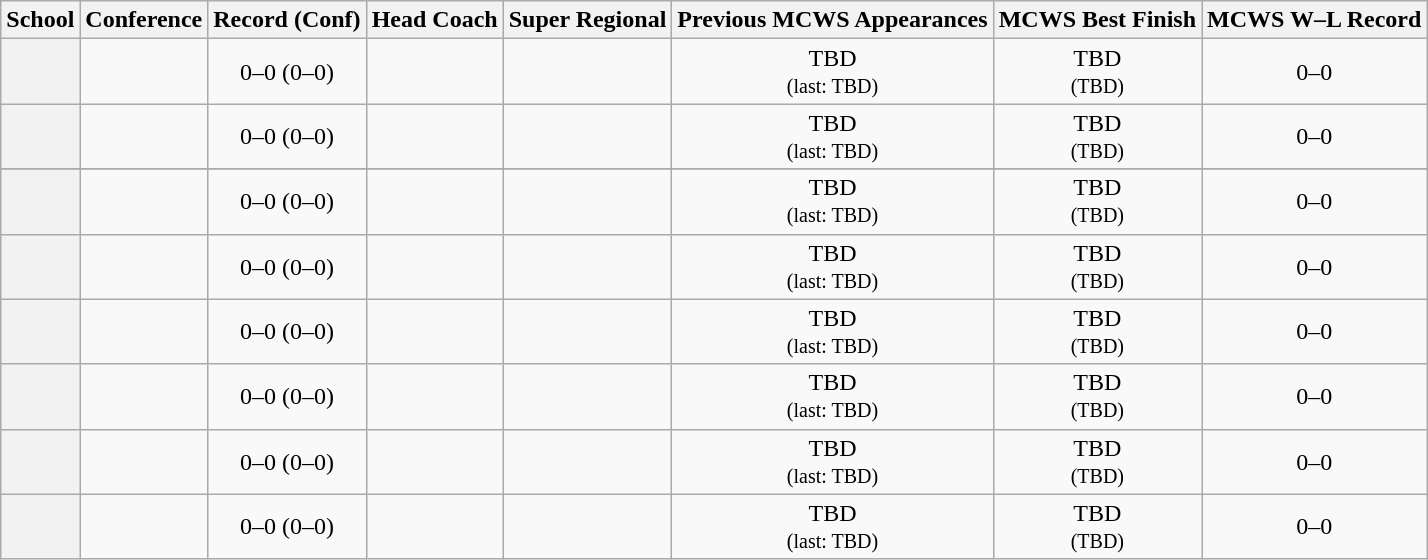<table class="wikitable sortable plainrowheaders" style="text-align:center">
<tr>
<th scope="col">School</th>
<th scope="col">Conference</th>
<th scope="col">Record (Conf)</th>
<th scope="col">Head Coach</th>
<th scope="col">Super Regional</th>
<th scope="col">Previous MCWS Appearances</th>
<th scope="col">MCWS Best Finish</th>
<th scope="col">MCWS W–L Record</th>
</tr>
<tr>
<th scope="row" style="text-align:center"></th>
<td></td>
<td>0–0 (0–0)</td>
<td></td>
<td></td>
<td>TBD<br><small>(last: TBD)</small></td>
<td>TBD<br><small>(TBD)</small></td>
<td>0–0</td>
</tr>
<tr>
<th scope="row" style="text-align:center"></th>
<td></td>
<td>0–0 (0–0)</td>
<td></td>
<td></td>
<td>TBD<br><small>(last: TBD)</small></td>
<td>TBD<br><small>(TBD)</small></td>
<td>0–0</td>
</tr>
<tr>
</tr>
<tr>
<th scope="row" style="text-align:center"></th>
<td></td>
<td>0–0 (0–0)</td>
<td></td>
<td></td>
<td>TBD<br><small>(last: TBD)</small></td>
<td>TBD<br><small>(TBD)</small></td>
<td>0–0</td>
</tr>
<tr>
<th scope="row" style="text-align:center"></th>
<td></td>
<td>0–0 (0–0)</td>
<td></td>
<td></td>
<td>TBD<br><small>(last: TBD)</small></td>
<td>TBD<br><small>(TBD)</small></td>
<td>0–0</td>
</tr>
<tr>
<th scope="row" style="text-align:center"></th>
<td></td>
<td>0–0 (0–0)</td>
<td></td>
<td></td>
<td>TBD<br><small>(last: TBD)</small></td>
<td>TBD<br><small>(TBD)</small></td>
<td>0–0</td>
</tr>
<tr>
<th scope="row" style="text-align:center"></th>
<td></td>
<td>0–0 (0–0)</td>
<td></td>
<td></td>
<td>TBD<br><small>(last: TBD)</small></td>
<td>TBD<br><small>(TBD)</small></td>
<td>0–0</td>
</tr>
<tr>
<th scope="row" style="text-align:center"></th>
<td></td>
<td>0–0 (0–0)</td>
<td></td>
<td></td>
<td>TBD<br><small>(last: TBD)</small></td>
<td>TBD<br><small>(TBD)</small></td>
<td>0–0</td>
</tr>
<tr>
<th scope="row" style="text-align:center"></th>
<td></td>
<td>0–0 (0–0)</td>
<td></td>
<td></td>
<td>TBD<br><small>(last: TBD)</small></td>
<td>TBD<br><small>(TBD)</small></td>
<td>0–0</td>
</tr>
</table>
